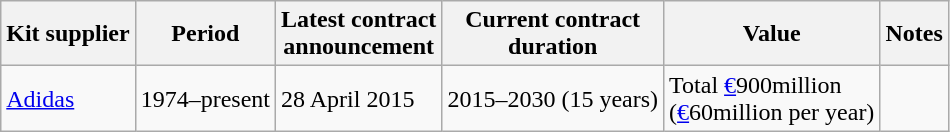<table class="wikitable" style="text-align: left">
<tr>
<th>Kit supplier</th>
<th>Period</th>
<th>Latest contract<br>announcement</th>
<th>Current contract<br>duration</th>
<th>Value</th>
<th>Notes</th>
</tr>
<tr>
<td><a href='#'>Adidas</a></td>
<td>1974–present</td>
<td>28 April 2015</td>
<td>2015–2030 (15 years)</td>
<td>Total <a href='#'>€</a>900million <br>(<a href='#'>€</a>60million per year)</td>
<td></td>
</tr>
</table>
